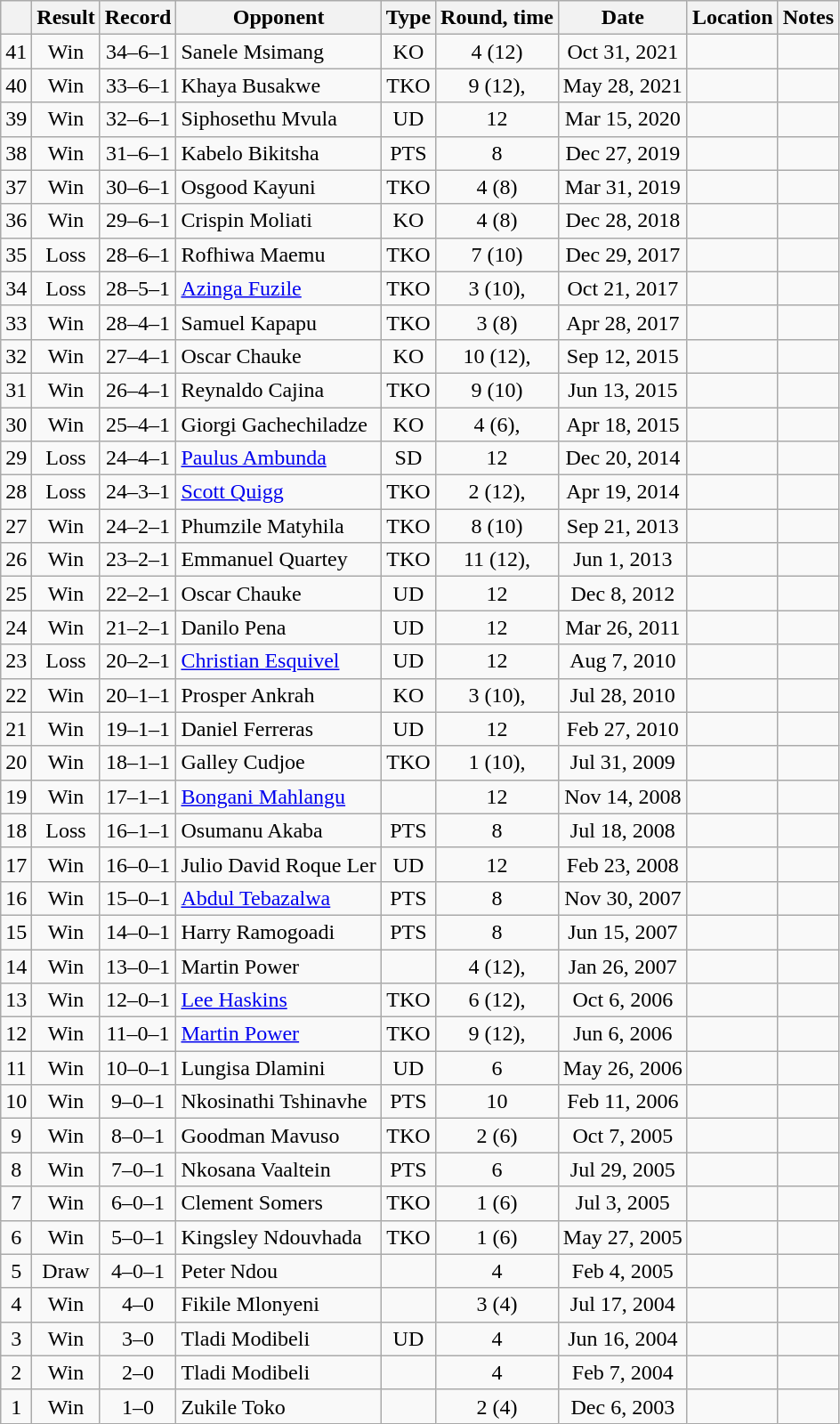<table class="wikitable" style="text-align:center">
<tr>
<th></th>
<th>Result</th>
<th>Record</th>
<th>Opponent</th>
<th>Type</th>
<th>Round, time</th>
<th>Date</th>
<th>Location</th>
<th>Notes</th>
</tr>
<tr>
<td>41</td>
<td>Win</td>
<td>34–6–1</td>
<td style="text-align:left;"> Sanele Msimang</td>
<td>KO</td>
<td>4 (12)</td>
<td>Oct 31, 2021</td>
<td style="text-align:left;"> </td>
<td style="text-align:left;"></td>
</tr>
<tr>
<td>40</td>
<td>Win</td>
<td>33–6–1</td>
<td style="text-align:left;"> Khaya Busakwe</td>
<td>TKO</td>
<td>9 (12), </td>
<td>May 28, 2021</td>
<td style="text-align:left;"> </td>
<td style="text-align:left;"></td>
</tr>
<tr>
<td>39</td>
<td>Win</td>
<td>32–6–1</td>
<td style="text-align:left;"> Siphosethu Mvula</td>
<td>UD</td>
<td>12</td>
<td>Mar 15, 2020</td>
<td style="text-align:left;"> </td>
<td style="text-align:left;"></td>
</tr>
<tr>
<td>38</td>
<td>Win</td>
<td>31–6–1</td>
<td style="text-align:left;"> Kabelo Bikitsha</td>
<td>PTS</td>
<td>8</td>
<td>Dec 27, 2019</td>
<td style="text-align:left;"> </td>
<td></td>
</tr>
<tr>
<td>37</td>
<td>Win</td>
<td>30–6–1</td>
<td style="text-align:left;"> Osgood Kayuni</td>
<td>TKO</td>
<td>4 (8)</td>
<td>Mar 31, 2019</td>
<td style="text-align:left;"> </td>
<td></td>
</tr>
<tr>
<td>36</td>
<td>Win</td>
<td>29–6–1</td>
<td style="text-align:left;"> Crispin Moliati</td>
<td>KO</td>
<td>4 (8)</td>
<td>Dec 28, 2018</td>
<td style="text-align:left;"> </td>
<td></td>
</tr>
<tr>
<td>35</td>
<td>Loss</td>
<td>28–6–1</td>
<td style="text-align:left;"> Rofhiwa Maemu</td>
<td>TKO</td>
<td>7 (10)</td>
<td>Dec 29, 2017</td>
<td style="text-align:left;"> </td>
<td></td>
</tr>
<tr>
<td>34</td>
<td>Loss</td>
<td>28–5–1</td>
<td style="text-align:left;"> <a href='#'>Azinga Fuzile</a></td>
<td>TKO</td>
<td>3 (10), </td>
<td>Oct 21, 2017</td>
<td style="text-align:left;"> </td>
<td></td>
</tr>
<tr>
<td>33</td>
<td>Win</td>
<td>28–4–1</td>
<td style="text-align:left;"> Samuel Kapapu</td>
<td>TKO</td>
<td>3 (8)</td>
<td>Apr 28, 2017</td>
<td style="text-align:left;"> </td>
<td></td>
</tr>
<tr>
<td>32</td>
<td>Win</td>
<td>27–4–1</td>
<td style="text-align:left;"> Oscar Chauke</td>
<td>KO</td>
<td>10 (12), </td>
<td>Sep 12, 2015</td>
<td style="text-align:left;"> </td>
<td></td>
</tr>
<tr>
<td>31</td>
<td>Win</td>
<td>26–4–1</td>
<td style="text-align:left;"> Reynaldo Cajina</td>
<td>TKO</td>
<td>9 (10)</td>
<td>Jun 13, 2015</td>
<td style="text-align:left;"> </td>
<td></td>
</tr>
<tr>
<td>30</td>
<td>Win</td>
<td>25–4–1</td>
<td style="text-align:left;"> Giorgi Gachechiladze</td>
<td>KO</td>
<td>4 (6), </td>
<td>Apr 18, 2015</td>
<td style="text-align:left;"> </td>
<td></td>
</tr>
<tr>
<td>29</td>
<td>Loss</td>
<td>24–4–1</td>
<td style="text-align:left;"> <a href='#'>Paulus Ambunda</a></td>
<td>SD</td>
<td>12</td>
<td>Dec 20, 2014</td>
<td style="text-align:left;"> </td>
<td></td>
</tr>
<tr>
<td>28</td>
<td>Loss</td>
<td>24–3–1</td>
<td style="text-align:left;"> <a href='#'>Scott Quigg</a></td>
<td>TKO</td>
<td>2 (12), </td>
<td>Apr 19, 2014</td>
<td style="text-align:left;"> </td>
<td style="text-align:left;"></td>
</tr>
<tr>
<td>27</td>
<td>Win</td>
<td>24–2–1</td>
<td style="text-align:left;"> Phumzile Matyhila</td>
<td>TKO</td>
<td>8 (10)</td>
<td>Sep 21, 2013</td>
<td style="text-align:left;"> </td>
<td></td>
</tr>
<tr>
<td>26</td>
<td>Win</td>
<td>23–2–1</td>
<td style="text-align:left;"> Emmanuel Quartey</td>
<td>TKO</td>
<td>11 (12), </td>
<td>Jun 1, 2013</td>
<td style="text-align:left;"> </td>
<td style="text-align:left;"></td>
</tr>
<tr>
<td>25</td>
<td>Win</td>
<td>22–2–1</td>
<td style="text-align:left;"> Oscar Chauke</td>
<td>UD</td>
<td>12</td>
<td>Dec 8, 2012</td>
<td style="text-align:left;"> </td>
<td style="text-align:left;"></td>
</tr>
<tr>
<td>24</td>
<td>Win</td>
<td>21–2–1</td>
<td style="text-align:left;"> Danilo Pena</td>
<td>UD</td>
<td>12</td>
<td>Mar 26, 2011</td>
<td style="text-align:left;"> </td>
<td style="text-align:left;"></td>
</tr>
<tr>
<td>23</td>
<td>Loss</td>
<td>20–2–1</td>
<td style="text-align:left;"> <a href='#'>Christian Esquivel</a></td>
<td>UD</td>
<td>12</td>
<td>Aug 7, 2010</td>
<td style="text-align:left;"> </td>
<td style="text-align:left;"></td>
</tr>
<tr>
<td>22</td>
<td>Win</td>
<td>20–1–1</td>
<td style="text-align:left;"> Prosper Ankrah</td>
<td>KO</td>
<td>3 (10), </td>
<td>Jul 28, 2010</td>
<td style="text-align:left;"> </td>
<td></td>
</tr>
<tr>
<td>21</td>
<td>Win</td>
<td>19–1–1</td>
<td style="text-align:left;"> Daniel Ferreras</td>
<td>UD</td>
<td>12</td>
<td>Feb 27, 2010</td>
<td style="text-align:left;"> </td>
<td style="text-align:left;"></td>
</tr>
<tr>
<td>20</td>
<td>Win</td>
<td>18–1–1</td>
<td style="text-align:left;"> Galley Cudjoe</td>
<td>TKO</td>
<td>1 (10), </td>
<td>Jul 31, 2009</td>
<td style="text-align:left;"> </td>
<td></td>
</tr>
<tr>
<td>19</td>
<td>Win</td>
<td>17–1–1</td>
<td style="text-align:left;"> <a href='#'>Bongani Mahlangu</a></td>
<td></td>
<td>12</td>
<td>Nov 14, 2008</td>
<td style="text-align:left;"> </td>
<td style="text-align:left;"></td>
</tr>
<tr>
<td>18</td>
<td>Loss</td>
<td>16–1–1</td>
<td style="text-align:left;"> Osumanu Akaba</td>
<td>PTS</td>
<td>8</td>
<td>Jul 18, 2008</td>
<td style="text-align:left;"> </td>
<td></td>
</tr>
<tr>
<td>17</td>
<td>Win</td>
<td>16–0–1</td>
<td style="text-align:left;"> Julio David Roque Ler</td>
<td>UD</td>
<td>12</td>
<td>Feb 23, 2008</td>
<td style="text-align:left;"> </td>
<td style="text-align:left;"></td>
</tr>
<tr>
<td>16</td>
<td>Win</td>
<td>15–0–1</td>
<td style="text-align:left;"> <a href='#'>Abdul Tebazalwa</a></td>
<td>PTS</td>
<td>8</td>
<td>Nov 30, 2007</td>
<td style="text-align:left;"> </td>
<td></td>
</tr>
<tr>
<td>15</td>
<td>Win</td>
<td>14–0–1</td>
<td style="text-align:left;"> Harry Ramogoadi</td>
<td>PTS</td>
<td>8</td>
<td>Jun 15, 2007</td>
<td style="text-align:left;"> </td>
<td></td>
</tr>
<tr>
<td>14</td>
<td>Win</td>
<td>13–0–1</td>
<td style="text-align:left;"> Martin Power</td>
<td></td>
<td>4 (12), </td>
<td>Jan 26, 2007</td>
<td style="text-align:left;"> </td>
<td style="text-align:left;"></td>
</tr>
<tr>
<td>13</td>
<td>Win</td>
<td>12–0–1</td>
<td style="text-align:left;"> <a href='#'>Lee Haskins</a></td>
<td>TKO</td>
<td>6 (12), </td>
<td>Oct 6, 2006</td>
<td style="text-align:left;"> </td>
<td style="text-align:left;"></td>
</tr>
<tr>
<td>12</td>
<td>Win</td>
<td>11–0–1</td>
<td style="text-align:left;"> <a href='#'>Martin Power</a></td>
<td>TKO</td>
<td>9 (12), </td>
<td>Jun 6, 2006</td>
<td style="text-align:left;"> </td>
<td style="text-align:left;"></td>
</tr>
<tr>
<td>11</td>
<td>Win</td>
<td>10–0–1</td>
<td style="text-align:left;"> Lungisa Dlamini</td>
<td>UD</td>
<td>6</td>
<td>May 26, 2006</td>
<td style="text-align:left;"> </td>
<td></td>
</tr>
<tr>
<td>10</td>
<td>Win</td>
<td>9–0–1</td>
<td style="text-align:left;"> Nkosinathi Tshinavhe</td>
<td>PTS</td>
<td>10</td>
<td>Feb 11, 2006</td>
<td style="text-align:left;"> </td>
<td style="text-align:left;"></td>
</tr>
<tr>
<td>9</td>
<td>Win</td>
<td>8–0–1</td>
<td style="text-align:left;"> Goodman Mavuso</td>
<td>TKO</td>
<td>2 (6)</td>
<td>Oct 7, 2005</td>
<td style="text-align:left;"> </td>
<td></td>
</tr>
<tr>
<td>8</td>
<td>Win</td>
<td>7–0–1</td>
<td style="text-align:left;"> Nkosana Vaaltein</td>
<td>PTS</td>
<td>6</td>
<td>Jul 29, 2005</td>
<td style="text-align:left;"> </td>
<td></td>
</tr>
<tr>
<td>7</td>
<td>Win</td>
<td>6–0–1</td>
<td style="text-align:left;"> Clement Somers</td>
<td>TKO</td>
<td>1 (6)</td>
<td>Jul 3, 2005</td>
<td style="text-align:left;"> </td>
<td></td>
</tr>
<tr>
<td>6</td>
<td>Win</td>
<td>5–0–1</td>
<td style="text-align:left;"> Kingsley Ndouvhada</td>
<td>TKO</td>
<td>1 (6)</td>
<td>May 27, 2005</td>
<td style="text-align:left;"> </td>
<td></td>
</tr>
<tr>
<td>5</td>
<td>Draw</td>
<td>4–0–1</td>
<td style="text-align:left;"> Peter Ndou</td>
<td></td>
<td>4</td>
<td>Feb 4, 2005</td>
<td style="text-align:left;"> </td>
<td></td>
</tr>
<tr>
<td>4</td>
<td>Win</td>
<td>4–0</td>
<td style="text-align:left;"> Fikile Mlonyeni</td>
<td></td>
<td>3 (4)</td>
<td>Jul 17, 2004</td>
<td style="text-align:left;"> </td>
<td></td>
</tr>
<tr>
<td>3</td>
<td>Win</td>
<td>3–0</td>
<td style="text-align:left;"> Tladi Modibeli</td>
<td>UD</td>
<td>4</td>
<td>Jun 16, 2004</td>
<td style="text-align:left;"> </td>
<td></td>
</tr>
<tr>
<td>2</td>
<td>Win</td>
<td>2–0</td>
<td style="text-align:left;"> Tladi Modibeli</td>
<td></td>
<td>4</td>
<td>Feb 7, 2004</td>
<td style="text-align:left;"> </td>
<td></td>
</tr>
<tr>
<td>1</td>
<td>Win</td>
<td>1–0</td>
<td style="text-align:left;"> Zukile Toko</td>
<td></td>
<td>2 (4)</td>
<td>Dec 6, 2003</td>
<td style="text-align:left;"> </td>
<td></td>
</tr>
</table>
